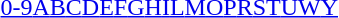<table id="toc" class="toc" summary="Class">
<tr>
<th></th>
</tr>
<tr>
<td style="text-align:center;"><a href='#'>0-9</a><a href='#'>A</a><a href='#'>B</a><a href='#'>C</a><a href='#'>D</a><a href='#'>E</a><a href='#'>F</a><a href='#'>G</a><a href='#'>H</a><a href='#'>I</a><a href='#'>L</a><a href='#'>M</a><a href='#'>O</a><a href='#'>P</a><a href='#'>R</a><a href='#'>S</a><a href='#'>T</a><a href='#'>U</a><a href='#'>W</a><a href='#'>Y</a></td>
</tr>
</table>
